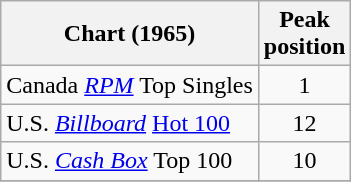<table class="wikitable sortable">
<tr>
<th>Chart (1965)</th>
<th>Peak<br>position</th>
</tr>
<tr>
<td>Canada <em><a href='#'>RPM</a></em> Top Singles</td>
<td style="text-align:center;">1</td>
</tr>
<tr>
<td>U.S. <em><a href='#'>Billboard</a></em> <a href='#'>Hot 100</a></td>
<td style="text-align:center;">12</td>
</tr>
<tr>
<td>U.S. <a href='#'><em>Cash Box</em></a> Top 100</td>
<td align="center">10</td>
</tr>
<tr>
</tr>
</table>
